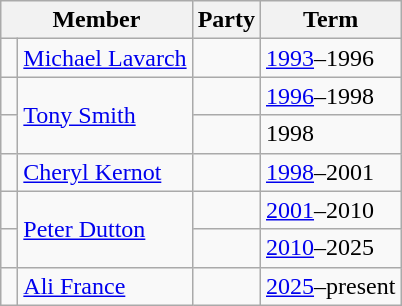<table class="wikitable">
<tr>
<th colspan="2">Member</th>
<th>Party</th>
<th>Term</th>
</tr>
<tr>
<td> </td>
<td><a href='#'>Michael Lavarch</a></td>
<td></td>
<td><a href='#'>1993</a>–1996</td>
</tr>
<tr>
<td> </td>
<td rowspan="2"><a href='#'>Tony Smith</a></td>
<td></td>
<td><a href='#'>1996</a>–1998</td>
</tr>
<tr>
<td> </td>
<td></td>
<td>1998</td>
</tr>
<tr>
<td> </td>
<td><a href='#'>Cheryl Kernot</a></td>
<td></td>
<td><a href='#'>1998</a>–2001</td>
</tr>
<tr>
<td> </td>
<td rowspan="2"><a href='#'>Peter Dutton</a></td>
<td></td>
<td><a href='#'>2001</a>–2010</td>
</tr>
<tr>
<td> </td>
<td></td>
<td><a href='#'>2010</a>–2025</td>
</tr>
<tr>
<td> </td>
<td><a href='#'>Ali France</a></td>
<td></td>
<td><a href='#'>2025</a>–present</td>
</tr>
</table>
